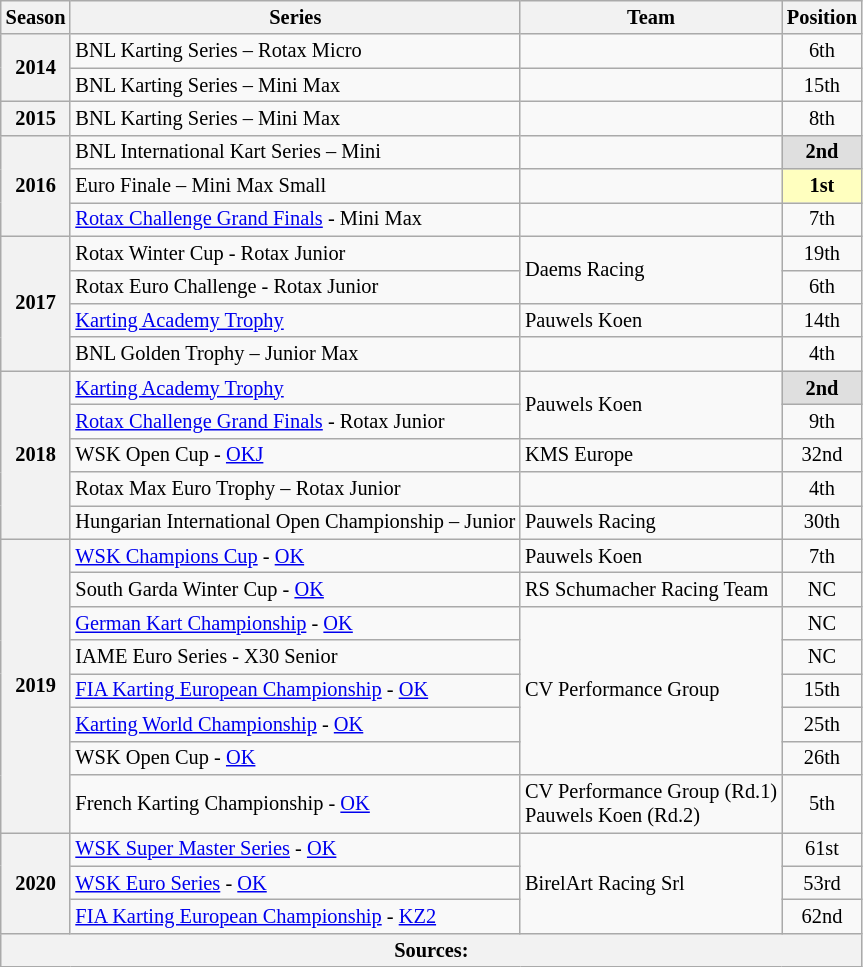<table class="wikitable" style="font-size: 85%; text-align:center">
<tr>
<th>Season</th>
<th>Series</th>
<th>Team</th>
<th>Position</th>
</tr>
<tr>
<th rowspan="2">2014</th>
<td align="left">BNL Karting Series – Rotax Micro</td>
<td align="left"></td>
<td style="background:#;">6th</td>
</tr>
<tr>
<td align="left">BNL Karting Series – Mini Max</td>
<td align="left"></td>
<td style="background:#;">15th</td>
</tr>
<tr>
<th>2015</th>
<td align="left">BNL Karting Series – Mini Max</td>
<td align="left"></td>
<td style="background:#;">8th</td>
</tr>
<tr>
<th rowspan="3">2016</th>
<td align="left">BNL International Kart Series – Mini</td>
<td align="left"></td>
<td style="background:#dfdfdf;"><strong>2nd</strong></td>
</tr>
<tr>
<td align="left">Euro Finale – Mini Max Small</td>
<td align="left"></td>
<td style="background:#FFFFBF;"><strong>1st</strong></td>
</tr>
<tr>
<td align="left"><a href='#'>Rotax Challenge Grand Finals</a> - Mini Max</td>
<td align="left"></td>
<td style="background:#;">7th</td>
</tr>
<tr>
<th rowspan="4">2017</th>
<td align="left">Rotax Winter Cup - Rotax Junior</td>
<td align="left" rowspan="2">Daems Racing</td>
<td style="background:#;">19th</td>
</tr>
<tr>
<td align="left">Rotax Euro Challenge - Rotax Junior</td>
<td style="background:#;">6th</td>
</tr>
<tr>
<td align="left"><a href='#'>Karting Academy Trophy</a></td>
<td align="left">Pauwels Koen</td>
<td style="background:#;">14th</td>
</tr>
<tr>
<td align="left">BNL Golden Trophy – Junior Max</td>
<td align="left"></td>
<td style="background:#;">4th</td>
</tr>
<tr>
<th rowspan="5">2018</th>
<td align="left"><a href='#'>Karting Academy Trophy</a></td>
<td align="left" rowspan="2">Pauwels Koen</td>
<td style="background:#dfdfdf;"><strong>2nd</strong></td>
</tr>
<tr>
<td align="left"><a href='#'>Rotax Challenge Grand Finals</a> - Rotax Junior</td>
<td style="background:#;">9th</td>
</tr>
<tr>
<td align="left">WSK Open Cup - <a href='#'>OKJ</a></td>
<td align="left">KMS Europe</td>
<td style="background:#;">32nd</td>
</tr>
<tr>
<td align="left">Rotax Max Euro Trophy – Rotax Junior</td>
<td align="left"></td>
<td style="background:#;">4th</td>
</tr>
<tr>
<td align="left">Hungarian International Open Championship – Junior</td>
<td align="left">Pauwels Racing</td>
<td style="background:#;">30th</td>
</tr>
<tr>
<th rowspan="8">2019</th>
<td align="left"><a href='#'>WSK Champions Cup</a> - <a href='#'>OK</a></td>
<td align="left">Pauwels Koen</td>
<td style="background:#;">7th</td>
</tr>
<tr>
<td align="left">South Garda Winter Cup - <a href='#'>OK</a></td>
<td align="left">RS Schumacher Racing Team</td>
<td style="background:#;">NC</td>
</tr>
<tr>
<td align="left"><a href='#'>German Kart Championship</a> - <a href='#'>OK</a></td>
<td align="left" rowspan="5">CV Performance Group</td>
<td style="background:#;">NC</td>
</tr>
<tr>
<td align="left">IAME Euro Series - X30 Senior</td>
<td style="background:#;">NC</td>
</tr>
<tr>
<td align="left"><a href='#'>FIA Karting European Championship</a> - <a href='#'>OK</a></td>
<td style="background:#;">15th</td>
</tr>
<tr>
<td align="left"><a href='#'>Karting World Championship</a> - <a href='#'>OK</a></td>
<td style="background:#;">25th</td>
</tr>
<tr>
<td align="left">WSK Open Cup - <a href='#'>OK</a></td>
<td style="background:#;">26th</td>
</tr>
<tr>
<td align="left">French Karting Championship - <a href='#'>OK</a></td>
<td align="left">CV Performance Group (Rd.1)<br>Pauwels Koen (Rd.2)</td>
<td style="background:#;">5th</td>
</tr>
<tr>
<th rowspan="3">2020</th>
<td align="left"><a href='#'>WSK Super Master Series</a> - <a href='#'>OK</a></td>
<td align="left" rowspan="3">BirelArt Racing Srl</td>
<td style="background:#;">61st</td>
</tr>
<tr>
<td align="left"><a href='#'>WSK Euro Series</a> - <a href='#'>OK</a></td>
<td style="background:#;">53rd</td>
</tr>
<tr>
<td align="left"><a href='#'>FIA Karting European Championship</a> - <a href='#'>KZ2</a></td>
<td style="background:#;">62nd</td>
</tr>
<tr>
<th colspan="4">Sources:</th>
</tr>
</table>
